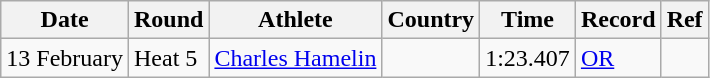<table class="wikitable">
<tr>
<th>Date</th>
<th>Round</th>
<th>Athlete</th>
<th>Country</th>
<th>Time</th>
<th>Record</th>
<th>Ref</th>
</tr>
<tr>
<td>13 February</td>
<td>Heat 5</td>
<td><a href='#'>Charles Hamelin</a></td>
<td></td>
<td>1:23.407</td>
<td><a href='#'>OR</a></td>
<td align=center></td>
</tr>
</table>
